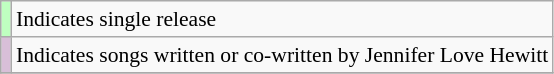<table class="wikitable" style="font-size:90%;">
<tr>
<td style="background-color:#BFFFC0"></td>
<td>Indicates single release</td>
</tr>
<tr>
<td style="background-color:#D8BFD8"></td>
<td>Indicates songs written or co-written by Jennifer Love Hewitt</td>
</tr>
<tr>
</tr>
</table>
